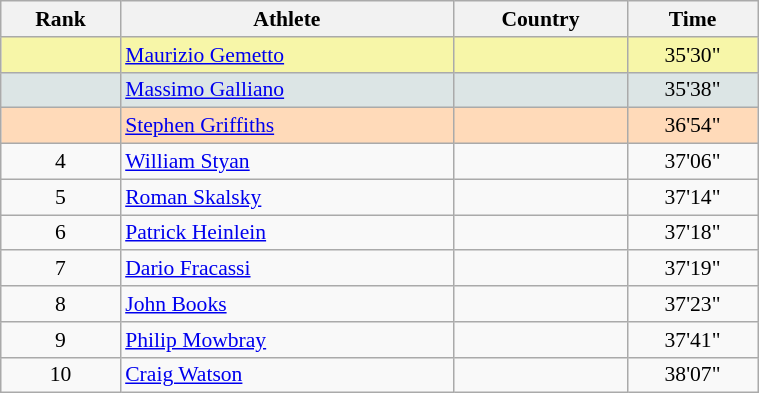<table class="wikitable" width=40% style="font-size:90%; text-align:center;">
<tr>
<th>Rank</th>
<th>Athlete</th>
<th>Country</th>
<th>Time</th>
</tr>
<tr bgcolor="#F7F6A8">
<td></td>
<td align=left><a href='#'>Maurizio Gemetto</a></td>
<td align=left></td>
<td>35'30"</td>
</tr>
<tr bgcolor="#DCE5E5">
<td></td>
<td align=left><a href='#'>Massimo Galliano</a></td>
<td align=left></td>
<td>35'38"</td>
</tr>
<tr bgcolor="#FFDAB9">
<td></td>
<td align=left><a href='#'>Stephen Griffiths</a></td>
<td align=left></td>
<td>36'54"</td>
</tr>
<tr>
<td>4</td>
<td align=left><a href='#'>William Styan</a></td>
<td align=left></td>
<td>37'06"</td>
</tr>
<tr>
<td>5</td>
<td align=left><a href='#'>Roman Skalsky</a></td>
<td align=left></td>
<td>37'14"</td>
</tr>
<tr>
<td>6</td>
<td align=left><a href='#'>Patrick Heinlein</a></td>
<td align=left></td>
<td>37'18"</td>
</tr>
<tr>
<td>7</td>
<td align=left><a href='#'>Dario Fracassi</a></td>
<td align=left></td>
<td>37'19"</td>
</tr>
<tr>
<td>8</td>
<td align=left><a href='#'>John Books</a></td>
<td align=left></td>
<td>37'23"</td>
</tr>
<tr>
<td>9</td>
<td align=left><a href='#'>Philip Mowbray</a></td>
<td align=left></td>
<td>37'41"</td>
</tr>
<tr>
<td>10</td>
<td align=left><a href='#'>Craig Watson</a></td>
<td align=left></td>
<td>38'07"</td>
</tr>
</table>
